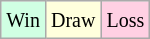<table class="wikitable">
<tr>
<td style="background-color: #d0ffe3;"><small>Win</small></td>
<td style="background-color: #ffffdd;"><small>Draw</small></td>
<td style="background-color: #ffd0e3;"><small>Loss</small></td>
</tr>
</table>
